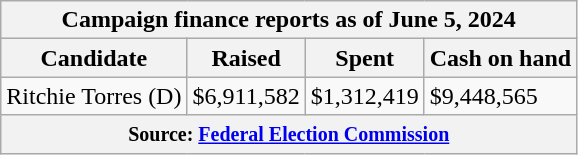<table class="wikitable sortable">
<tr>
<th colspan=4>Campaign finance reports as of June 5, 2024</th>
</tr>
<tr style="text-align:center;">
<th>Candidate</th>
<th>Raised</th>
<th>Spent</th>
<th>Cash on hand</th>
</tr>
<tr>
<td>Ritchie Torres (D)</td>
<td>$6,911,582</td>
<td>$1,312,419</td>
<td>$9,448,565</td>
</tr>
<tr>
<th colspan="4"><small>Source: <a href='#'>Federal Election Commission</a></small></th>
</tr>
</table>
